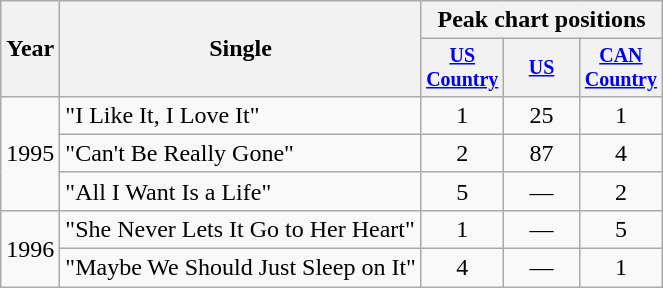<table class="wikitable" style="text-align:center;">
<tr>
<th rowspan="2">Year</th>
<th rowspan="2">Single</th>
<th colspan="3">Peak chart positions</th>
</tr>
<tr style="font-size:smaller;">
<th width="45"><a href='#'>US Country</a><br></th>
<th width="45"><a href='#'>US</a></th>
<th width="45"><a href='#'>CAN Country</a></th>
</tr>
<tr>
<td rowspan="3">1995</td>
<td align="left">"I Like It, I Love It"</td>
<td>1</td>
<td>25</td>
<td>1</td>
</tr>
<tr>
<td align="left">"Can't Be Really  Gone"</td>
<td>2</td>
<td>87</td>
<td>4</td>
</tr>
<tr>
<td align="left">"All I Want Is a Life"</td>
<td>5</td>
<td>—</td>
<td>2</td>
</tr>
<tr>
<td rowspan="2">1996</td>
<td align="left">"She Never Lets It Go to Her Heart"</td>
<td>1</td>
<td>—</td>
<td>5</td>
</tr>
<tr>
<td align="left">"Maybe We Should Just Sleep on It"</td>
<td>4</td>
<td>—</td>
<td>1</td>
</tr>
</table>
